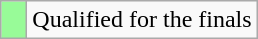<table class="wikitable">
<tr>
<td width=10px bgcolor="#98fb98"></td>
<td>Qualified for the finals</td>
</tr>
</table>
